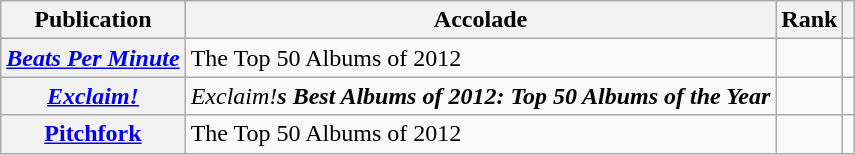<table class="wikitable sortable plainrowheaders">
<tr>
<th scope="col">Publication</th>
<th scope="col">Accolade</th>
<th scope="col">Rank</th>
<th scope="col" class="unsortable"></th>
</tr>
<tr>
<th scope="row"><em><a href='#'>Beats Per Minute</a></em></th>
<td>The Top 50 Albums of 2012</td>
<td></td>
<td></td>
</tr>
<tr>
<th scope="row"><em><a href='#'>Exclaim!</a></em></th>
<td><em>Exclaim!<strong>s Best Albums of 2012: Top 50 Albums of the Year</td>
<td></td>
<td></td>
</tr>
<tr>
<th scope="row"></em><a href='#'>Pitchfork</a><em></th>
<td>The Top 50 Albums of 2012</td>
<td></td>
<td></td>
</tr>
</table>
